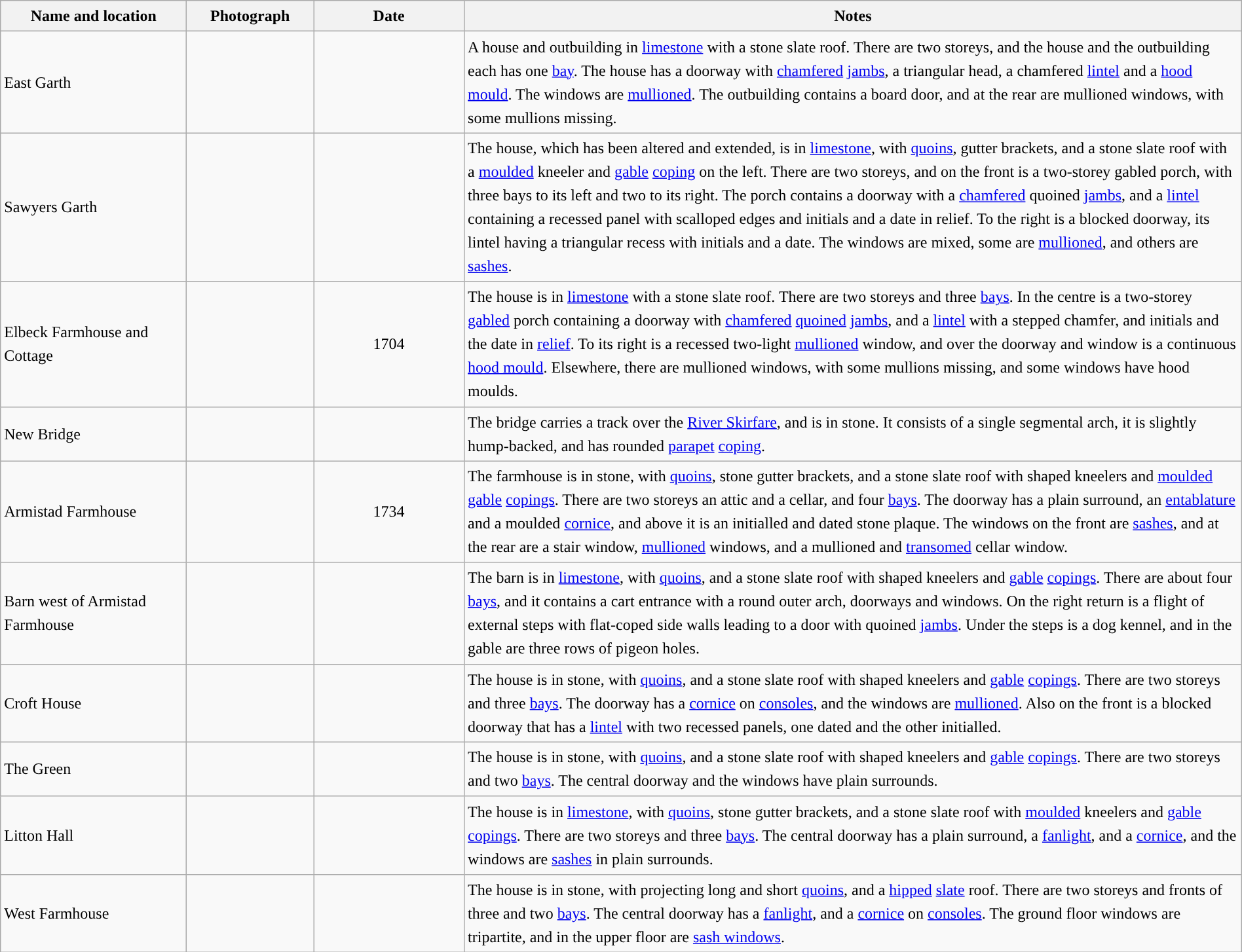<table class="wikitable sortable plainrowheaders" style="width:100%;border:0px;text-align:left;line-height:150%;">
<tr>
<th scope="col"  style="width:150px">Name and location</th>
<th scope="col"  style="width:100px" class="unsortable">Photograph</th>
<th scope="col"  style="width:120px">Date</th>
<th scope="col"  style="width:650px" class="unsortable">Notes</th>
</tr>
<tr>
<td>East Garth<br><small></small></td>
<td></td>
<td align="center"></td>
<td>A house and outbuilding in <a href='#'>limestone</a> with a stone slate roof. There are two storeys, and the house and the outbuilding each has one <a href='#'>bay</a>. The house has a doorway with <a href='#'>chamfered</a> <a href='#'>jambs</a>, a triangular head, a chamfered <a href='#'>lintel</a> and a <a href='#'>hood mould</a>. The windows are <a href='#'>mullioned</a>. The outbuilding contains a board door, and at the rear are mullioned windows, with some mullions missing.</td>
</tr>
<tr>
<td>Sawyers Garth<br><small></small></td>
<td></td>
<td align="center"></td>
<td>The house, which has been altered and extended, is in <a href='#'>limestone</a>, with <a href='#'>quoins</a>, gutter brackets, and a stone slate roof with a <a href='#'>moulded</a> kneeler and <a href='#'>gable</a> <a href='#'>coping</a> on the left. There are two storeys, and on the front is a two-storey gabled porch, with three bays to its left and two to its right. The porch contains a doorway with a <a href='#'>chamfered</a> quoined <a href='#'>jambs</a>, and a <a href='#'>lintel</a> containing a recessed panel with scalloped edges and initials and a date in relief. To the right is a blocked doorway, its lintel having a triangular recess with initials and a date. The windows are mixed, some are <a href='#'>mullioned</a>, and others are <a href='#'>sashes</a>.</td>
</tr>
<tr>
<td>Elbeck Farmhouse and Cottage<br><small></small></td>
<td></td>
<td align="center">1704</td>
<td>The house is in <a href='#'>limestone</a> with a stone slate roof. There are two storeys and three <a href='#'>bays</a>. In the centre is a two-storey <a href='#'>gabled</a> porch containing a doorway with <a href='#'>chamfered</a> <a href='#'>quoined</a> <a href='#'>jambs</a>, and a <a href='#'>lintel</a> with a stepped chamfer, and initials and the date in <a href='#'>relief</a>. To its right is a recessed two-light <a href='#'>mullioned</a> window, and over the doorway and window is a continuous <a href='#'>hood mould</a>. Elsewhere, there are mullioned windows, with some mullions missing, and some windows have hood moulds.</td>
</tr>
<tr>
<td>New Bridge<br><small></small></td>
<td></td>
<td align="center"></td>
<td>The bridge carries a track over the <a href='#'>River Skirfare</a>, and is in stone. It consists of a single segmental arch, it is slightly hump-backed, and has rounded <a href='#'>parapet</a> <a href='#'>coping</a>.</td>
</tr>
<tr>
<td>Armistad Farmhouse<br><small></small></td>
<td></td>
<td align="center">1734</td>
<td>The farmhouse is in stone, with <a href='#'>quoins</a>, stone gutter brackets, and a stone slate roof with shaped kneelers and <a href='#'>moulded</a> <a href='#'>gable</a> <a href='#'>copings</a>. There are two storeys an attic and a cellar, and four <a href='#'>bays</a>. The doorway has a plain surround, an <a href='#'>entablature</a> and a moulded <a href='#'>cornice</a>, and above it is an initialled and dated stone plaque. The windows on the front are <a href='#'>sashes</a>, and at the rear are a stair window, <a href='#'>mullioned</a> windows, and a mullioned and <a href='#'>transomed</a> cellar window.</td>
</tr>
<tr>
<td>Barn west of Armistad Farmhouse<br><small></small></td>
<td></td>
<td align="center"></td>
<td>The barn is in <a href='#'>limestone</a>, with <a href='#'>quoins</a>, and a stone slate roof with shaped kneelers and <a href='#'>gable</a> <a href='#'>copings</a>. There are about four <a href='#'>bays</a>, and it contains a cart entrance with a round outer arch, doorways and windows. On the right return is a flight of external steps with flat-coped side walls leading to a door with quoined <a href='#'>jambs</a>. Under the steps is a dog kennel, and in the gable are three rows of pigeon holes.</td>
</tr>
<tr>
<td>Croft House<br><small></small></td>
<td></td>
<td align="center"></td>
<td>The house is in stone, with <a href='#'>quoins</a>, and a stone slate roof with shaped kneelers and <a href='#'>gable</a> <a href='#'>copings</a>. There are two storeys and three <a href='#'>bays</a>. The doorway has a <a href='#'>cornice</a> on <a href='#'>consoles</a>, and the windows are <a href='#'>mullioned</a>. Also on the front is a blocked doorway that has a <a href='#'>lintel</a> with two recessed panels, one dated and the other initialled.</td>
</tr>
<tr>
<td>The Green<br><small></small></td>
<td></td>
<td align="center"></td>
<td>The house is in stone, with <a href='#'>quoins</a>, and a stone slate roof with shaped kneelers and <a href='#'>gable</a> <a href='#'>copings</a>. There are two storeys and two <a href='#'>bays</a>. The central doorway and the windows have plain surrounds.</td>
</tr>
<tr>
<td>Litton Hall<br><small></small></td>
<td></td>
<td align="center"></td>
<td>The house is in <a href='#'>limestone</a>, with <a href='#'>quoins</a>, stone gutter brackets, and a stone slate roof with <a href='#'>moulded</a> kneelers and <a href='#'>gable</a> <a href='#'>copings</a>. There are two storeys and three <a href='#'>bays</a>. The central doorway has a plain surround, a <a href='#'>fanlight</a>, and a <a href='#'>cornice</a>, and the windows are <a href='#'>sashes</a> in plain surrounds.</td>
</tr>
<tr>
<td>West Farmhouse<br><small></small></td>
<td></td>
<td align="center"></td>
<td>The house is in stone, with projecting long and short <a href='#'>quoins</a>, and a <a href='#'>hipped</a> <a href='#'>slate</a> roof. There are two storeys and fronts of three and two <a href='#'>bays</a>. The central doorway has a <a href='#'>fanlight</a>, and a <a href='#'>cornice</a> on <a href='#'>consoles</a>. The ground floor windows are tripartite, and in the upper floor are <a href='#'>sash windows</a>.</td>
</tr>
<tr>
</tr>
</table>
